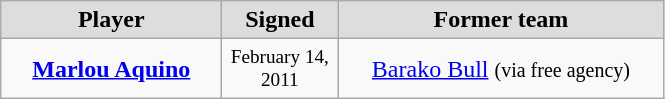<table class="wikitable" style="text-align: center">
<tr align="center" bgcolor="#dddddd">
<td style="width:140px"><strong>Player</strong></td>
<td style="width:70px"><strong>Signed</strong></td>
<td style="width:210px"><strong>Former team</strong></td>
</tr>
<tr style="height:40px">
<td><strong><a href='#'>Marlou Aquino</a></strong></td>
<td style="font-size: 80%">February 14, 2011</td>
<td><a href='#'>Barako Bull</a> <small>(via free agency)</small></td>
</tr>
</table>
